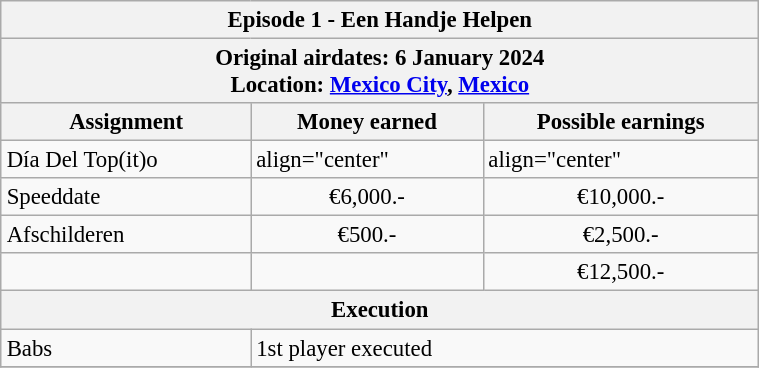<table class="wikitable" style="font-size: 95%; margin: 10px" align="right" width="40%">
<tr>
<th colspan=3>Episode 1 - Een Handje Helpen</th>
</tr>
<tr>
<th colspan=3>Original airdates: 6 January 2024<br>Location: <a href='#'>Mexico City</a>, <a href='#'>Mexico</a></th>
</tr>
<tr>
<th>Assignment</th>
<th>Money earned</th>
<th>Possible earnings</th>
</tr>
<tr>
<td>Día Del Top(it)o</td>
<td>align="center" </td>
<td>align="center" </td>
</tr>
<tr>
<td>Speeddate</td>
<td align="center">€6,000.-</td>
<td align="center">€10,000.- </td>
</tr>
<tr>
<td>Afschilderen</td>
<td align="center">€500.-</td>
<td align="center">€2,500.-</td>
</tr>
<tr>
<td><strong></strong></td>
<td align="center"><strong></strong></td>
<td align="center">€12,500.-</td>
</tr>
<tr>
<th colspan=3>Execution</th>
</tr>
<tr>
<td>Babs</td>
<td colspan=2>1st player executed</td>
</tr>
<tr>
</tr>
</table>
